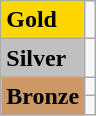<table class="wikitable">
<tr>
<td bgcolor="#ffd700"><strong>Gold</strong></td>
<td></td>
</tr>
<tr>
<td bgcolor="#c0c0c0"><strong>Silver</strong></td>
<td></td>
</tr>
<tr>
<td rowspan="2" bgcolor="#cc9966"><strong>Bronze</strong></td>
<td></td>
</tr>
<tr>
<td></td>
</tr>
</table>
